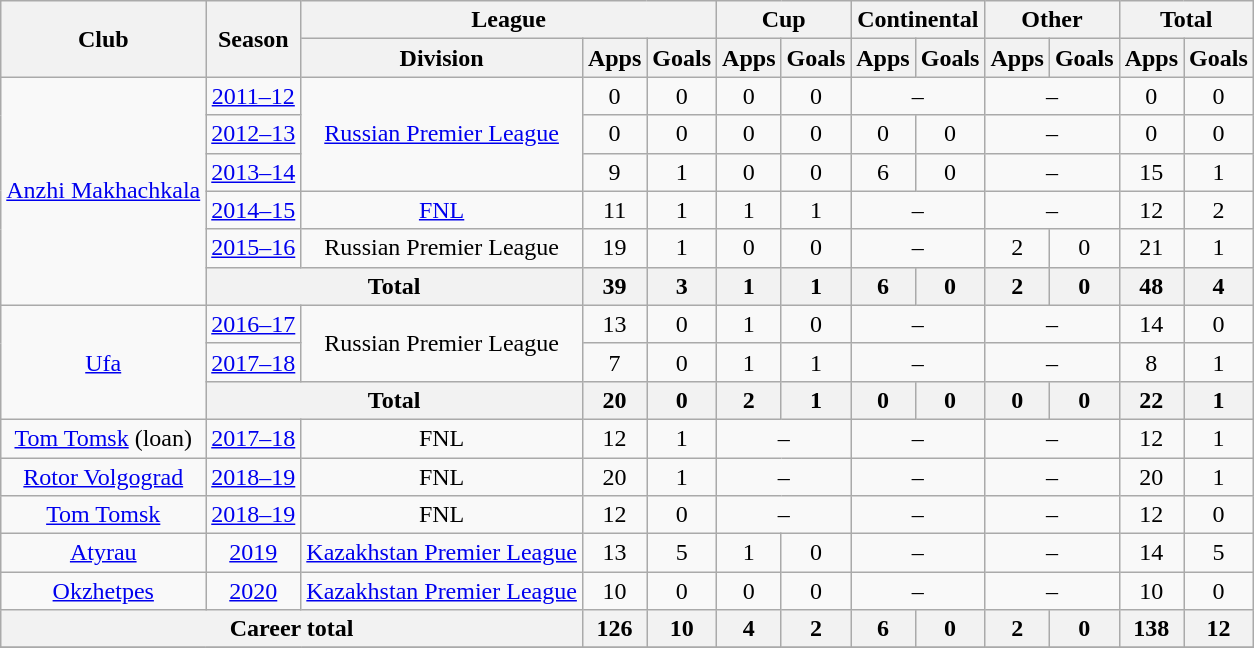<table class="wikitable" style="text-align: center;">
<tr>
<th rowspan=2>Club</th>
<th rowspan=2>Season</th>
<th colspan=3>League</th>
<th colspan=2>Cup</th>
<th colspan=2>Continental</th>
<th colspan=2>Other</th>
<th colspan=2>Total</th>
</tr>
<tr>
<th>Division</th>
<th>Apps</th>
<th>Goals</th>
<th>Apps</th>
<th>Goals</th>
<th>Apps</th>
<th>Goals</th>
<th>Apps</th>
<th>Goals</th>
<th>Apps</th>
<th>Goals</th>
</tr>
<tr>
<td rowspan=6><a href='#'>Anzhi Makhachkala</a></td>
<td><a href='#'>2011–12</a></td>
<td rowspan=3><a href='#'>Russian Premier League</a></td>
<td>0</td>
<td>0</td>
<td>0</td>
<td>0</td>
<td colspan=2>–</td>
<td colspan=2>–</td>
<td>0</td>
<td>0</td>
</tr>
<tr>
<td><a href='#'>2012–13</a></td>
<td>0</td>
<td>0</td>
<td>0</td>
<td>0</td>
<td>0</td>
<td>0</td>
<td colspan=2>–</td>
<td>0</td>
<td>0</td>
</tr>
<tr>
<td><a href='#'>2013–14</a></td>
<td>9</td>
<td>1</td>
<td>0</td>
<td>0</td>
<td>6</td>
<td>0</td>
<td colspan=2>–</td>
<td>15</td>
<td>1</td>
</tr>
<tr>
<td><a href='#'>2014–15</a></td>
<td><a href='#'>FNL</a></td>
<td>11</td>
<td>1</td>
<td>1</td>
<td>1</td>
<td colspan=2>–</td>
<td colspan=2>–</td>
<td>12</td>
<td>2</td>
</tr>
<tr>
<td><a href='#'>2015–16</a></td>
<td>Russian Premier League</td>
<td>19</td>
<td>1</td>
<td>0</td>
<td>0</td>
<td colspan=2>–</td>
<td>2</td>
<td>0</td>
<td>21</td>
<td>1</td>
</tr>
<tr>
<th colspan=2>Total</th>
<th>39</th>
<th>3</th>
<th>1</th>
<th>1</th>
<th>6</th>
<th>0</th>
<th>2</th>
<th>0</th>
<th>48</th>
<th>4</th>
</tr>
<tr>
<td rowspan=3><a href='#'>Ufa</a></td>
<td><a href='#'>2016–17</a></td>
<td rowspan=2>Russian Premier League</td>
<td>13</td>
<td>0</td>
<td>1</td>
<td>0</td>
<td colspan=2>–</td>
<td colspan=2>–</td>
<td>14</td>
<td>0</td>
</tr>
<tr>
<td><a href='#'>2017–18</a></td>
<td>7</td>
<td>0</td>
<td>1</td>
<td>1</td>
<td colspan=2>–</td>
<td colspan=2>–</td>
<td>8</td>
<td>1</td>
</tr>
<tr>
<th colspan=2>Total</th>
<th>20</th>
<th>0</th>
<th>2</th>
<th>1</th>
<th>0</th>
<th>0</th>
<th>0</th>
<th>0</th>
<th>22</th>
<th>1</th>
</tr>
<tr>
<td><a href='#'>Tom Tomsk</a> (loan)</td>
<td><a href='#'>2017–18</a></td>
<td>FNL</td>
<td>12</td>
<td>1</td>
<td colspan=2>–</td>
<td colspan=2>–</td>
<td colspan=2>–</td>
<td>12</td>
<td>1</td>
</tr>
<tr>
<td><a href='#'>Rotor Volgograd</a></td>
<td><a href='#'>2018–19</a></td>
<td>FNL</td>
<td>20</td>
<td>1</td>
<td colspan=2>–</td>
<td colspan=2>–</td>
<td colspan=2>–</td>
<td>20</td>
<td>1</td>
</tr>
<tr>
<td><a href='#'>Tom Tomsk</a></td>
<td><a href='#'>2018–19</a></td>
<td>FNL</td>
<td>12</td>
<td>0</td>
<td colspan=2>–</td>
<td colspan=2>–</td>
<td colspan=2>–</td>
<td>12</td>
<td>0</td>
</tr>
<tr>
<td><a href='#'>Atyrau</a></td>
<td><a href='#'>2019</a></td>
<td><a href='#'>Kazakhstan Premier League</a></td>
<td>13</td>
<td>5</td>
<td>1</td>
<td>0</td>
<td colspan=2>–</td>
<td colspan=2>–</td>
<td>14</td>
<td>5</td>
</tr>
<tr>
<td><a href='#'>Okzhetpes</a></td>
<td><a href='#'>2020</a></td>
<td><a href='#'>Kazakhstan Premier League</a></td>
<td>10</td>
<td>0</td>
<td>0</td>
<td>0</td>
<td colspan=2>–</td>
<td colspan=2>–</td>
<td>10</td>
<td>0</td>
</tr>
<tr>
<th colspan=3>Career total</th>
<th>126</th>
<th>10</th>
<th>4</th>
<th>2</th>
<th>6</th>
<th>0</th>
<th>2</th>
<th>0</th>
<th>138</th>
<th>12</th>
</tr>
<tr>
</tr>
</table>
